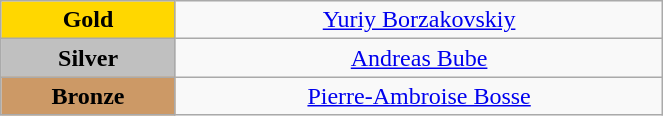<table class="wikitable" style=" text-align:center; " width="35%">
<tr>
<td bgcolor="gold"><strong>Gold</strong></td>
<td><a href='#'>Yuriy Borzakovskiy</a> <br>  <small><em></em></small></td>
</tr>
<tr>
<td bgcolor="silver"><strong>Silver</strong></td>
<td><a href='#'>Andreas Bube</a> <br>  <small><em></em></small></td>
</tr>
<tr>
<td bgcolor="CC9966"><strong>Bronze</strong></td>
<td><a href='#'>Pierre-Ambroise Bosse</a> <br>  <small><em></em></small></td>
</tr>
</table>
